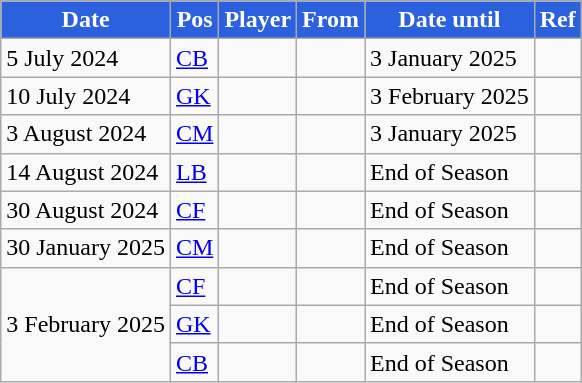<table class="wikitable plainrowheaders sortable">
<tr>
<th style="background:#2B60DE; color:#fff;">Date</th>
<th style="background:#2B60DE; color:#fff;">Pos</th>
<th style="background:#2B60DE; color:#fff;">Player</th>
<th style="background:#2B60DE; color:#fff;">From</th>
<th style="background:#2B60DE; color:#fff;">Date until</th>
<th style="background:#2B60DE; color:#fff;">Ref</th>
</tr>
<tr>
<td>5 July 2024</td>
<td><a href='#'>CB</a></td>
<td></td>
<td></td>
<td>3 January 2025</td>
<td></td>
</tr>
<tr>
<td>10 July 2024</td>
<td><a href='#'>GK</a></td>
<td></td>
<td></td>
<td>3 February 2025</td>
<td></td>
</tr>
<tr>
<td>3 August 2024</td>
<td><a href='#'>CM</a></td>
<td></td>
<td></td>
<td>3 January 2025</td>
<td></td>
</tr>
<tr>
<td>14 August 2024</td>
<td><a href='#'>LB</a></td>
<td></td>
<td></td>
<td>End of Season</td>
<td></td>
</tr>
<tr>
<td>30 August 2024</td>
<td><a href='#'>CF</a></td>
<td></td>
<td></td>
<td>End of Season</td>
<td></td>
</tr>
<tr>
<td>30 January 2025</td>
<td><a href='#'>CM</a></td>
<td></td>
<td></td>
<td>End of Season</td>
<td></td>
</tr>
<tr>
<td rowspan="3">3 February 2025</td>
<td><a href='#'>CF</a></td>
<td></td>
<td></td>
<td>End of Season</td>
<td></td>
</tr>
<tr>
<td><a href='#'>GK</a></td>
<td></td>
<td></td>
<td>End of Season</td>
<td></td>
</tr>
<tr>
<td><a href='#'>CB</a></td>
<td></td>
<td></td>
<td>End of Season</td>
<td></td>
</tr>
</table>
